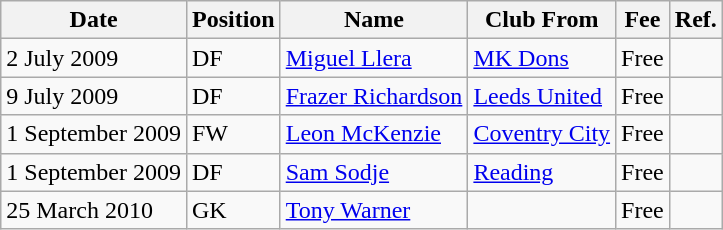<table class="wikitable">
<tr>
<th>Date</th>
<th>Position</th>
<th>Name</th>
<th>Club From</th>
<th>Fee</th>
<th>Ref.</th>
</tr>
<tr>
<td>2 July 2009</td>
<td>DF</td>
<td><a href='#'>Miguel Llera</a></td>
<td><a href='#'>MK Dons</a></td>
<td>Free</td>
<td></td>
</tr>
<tr>
<td>9 July 2009</td>
<td>DF</td>
<td><a href='#'>Frazer Richardson</a></td>
<td><a href='#'>Leeds United</a></td>
<td>Free</td>
<td></td>
</tr>
<tr>
<td>1 September 2009</td>
<td>FW</td>
<td><a href='#'>Leon McKenzie</a></td>
<td><a href='#'>Coventry City</a></td>
<td>Free</td>
<td></td>
</tr>
<tr>
<td>1 September 2009</td>
<td>DF</td>
<td><a href='#'>Sam Sodje</a></td>
<td><a href='#'>Reading</a></td>
<td>Free</td>
<td></td>
</tr>
<tr>
<td>25 March 2010</td>
<td>GK</td>
<td><a href='#'>Tony Warner</a></td>
<td></td>
<td>Free</td>
<td></td>
</tr>
</table>
